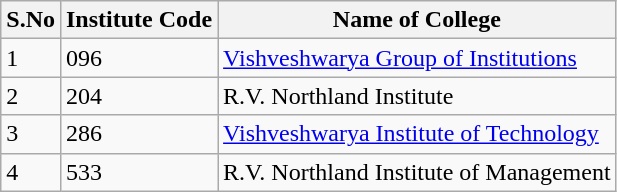<table class="wikitable sortable">
<tr>
<th>S.No</th>
<th>Institute Code</th>
<th>Name of College</th>
</tr>
<tr>
<td>1</td>
<td>096</td>
<td><a href='#'>Vishveshwarya Group of Institutions</a></td>
</tr>
<tr>
<td>2</td>
<td>204</td>
<td>R.V. Northland Institute</td>
</tr>
<tr>
<td>3</td>
<td>286</td>
<td><a href='#'>Vishveshwarya Institute of Technology</a></td>
</tr>
<tr>
<td>4</td>
<td>533</td>
<td>R.V. Northland Institute of Management</td>
</tr>
</table>
